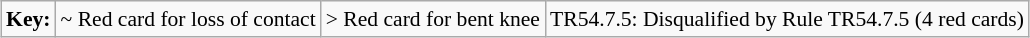<table class="wikitable" style="margin:0.5em auto; font-size:90%; position:relative;">
<tr>
<td><strong>Key:</strong></td>
<td>~ Red card for loss of contact</td>
<td>> Red card for bent knee</td>
<td>TR54.7.5: Disqualified by Rule TR54.7.5 (4 red cards)</td>
</tr>
</table>
